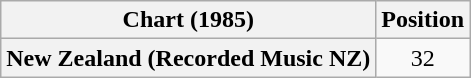<table class="wikitable plainrowheaders" style="text-align:center">
<tr>
<th scope="col">Chart (1985)</th>
<th scope="col">Position</th>
</tr>
<tr>
<th scope="row">New Zealand (Recorded Music NZ)</th>
<td>32</td>
</tr>
</table>
